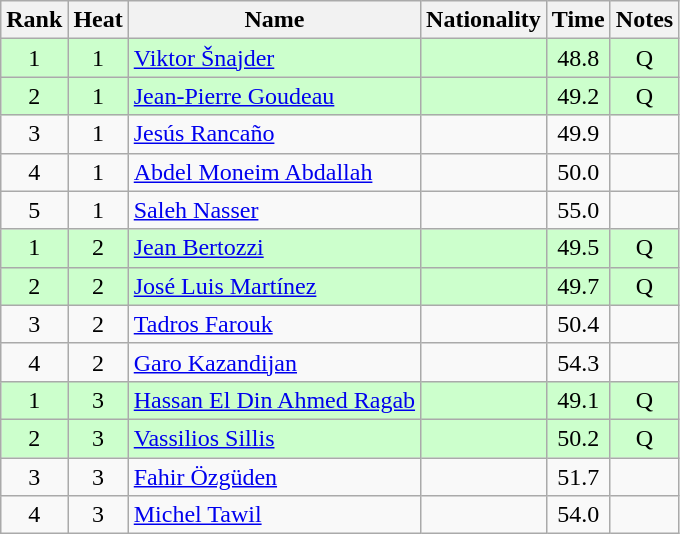<table class="wikitable sortable" style="text-align:center">
<tr>
<th>Rank</th>
<th>Heat</th>
<th>Name</th>
<th>Nationality</th>
<th>Time</th>
<th>Notes</th>
</tr>
<tr bgcolor=ccffcc>
<td>1</td>
<td>1</td>
<td align=left><a href='#'>Viktor Šnajder</a></td>
<td align=left></td>
<td>48.8</td>
<td>Q</td>
</tr>
<tr bgcolor=ccffcc>
<td>2</td>
<td>1</td>
<td align=left><a href='#'>Jean-Pierre Goudeau</a></td>
<td align=left></td>
<td>49.2</td>
<td>Q</td>
</tr>
<tr>
<td>3</td>
<td>1</td>
<td align=left><a href='#'>Jesús Rancaño</a></td>
<td align=left></td>
<td>49.9</td>
<td></td>
</tr>
<tr>
<td>4</td>
<td>1</td>
<td align=left><a href='#'>Abdel Moneim Abdallah</a></td>
<td align=left></td>
<td>50.0</td>
<td></td>
</tr>
<tr>
<td>5</td>
<td>1</td>
<td align=left><a href='#'>Saleh Nasser</a></td>
<td align=left></td>
<td>55.0</td>
<td></td>
</tr>
<tr bgcolor=ccffcc>
<td>1</td>
<td>2</td>
<td align=left><a href='#'>Jean Bertozzi</a></td>
<td align=left></td>
<td>49.5</td>
<td>Q</td>
</tr>
<tr bgcolor=ccffcc>
<td>2</td>
<td>2</td>
<td align=left><a href='#'>José Luis Martínez</a></td>
<td align=left></td>
<td>49.7</td>
<td>Q</td>
</tr>
<tr>
<td>3</td>
<td>2</td>
<td align=left><a href='#'>Tadros Farouk</a></td>
<td align=left></td>
<td>50.4</td>
<td></td>
</tr>
<tr>
<td>4</td>
<td>2</td>
<td align=left><a href='#'>Garo Kazandijan</a></td>
<td align=left></td>
<td>54.3</td>
<td></td>
</tr>
<tr bgcolor=ccffcc>
<td>1</td>
<td>3</td>
<td align=left><a href='#'>Hassan El Din Ahmed Ragab</a></td>
<td align=left></td>
<td>49.1</td>
<td>Q</td>
</tr>
<tr bgcolor=ccffcc>
<td>2</td>
<td>3</td>
<td align=left><a href='#'>Vassilios Sillis</a></td>
<td align=left></td>
<td>50.2</td>
<td>Q</td>
</tr>
<tr>
<td>3</td>
<td>3</td>
<td align=left><a href='#'>Fahir Özgüden</a></td>
<td align=left></td>
<td>51.7</td>
<td></td>
</tr>
<tr>
<td>4</td>
<td>3</td>
<td align=left><a href='#'>Michel Tawil</a></td>
<td align=left></td>
<td>54.0</td>
<td></td>
</tr>
</table>
